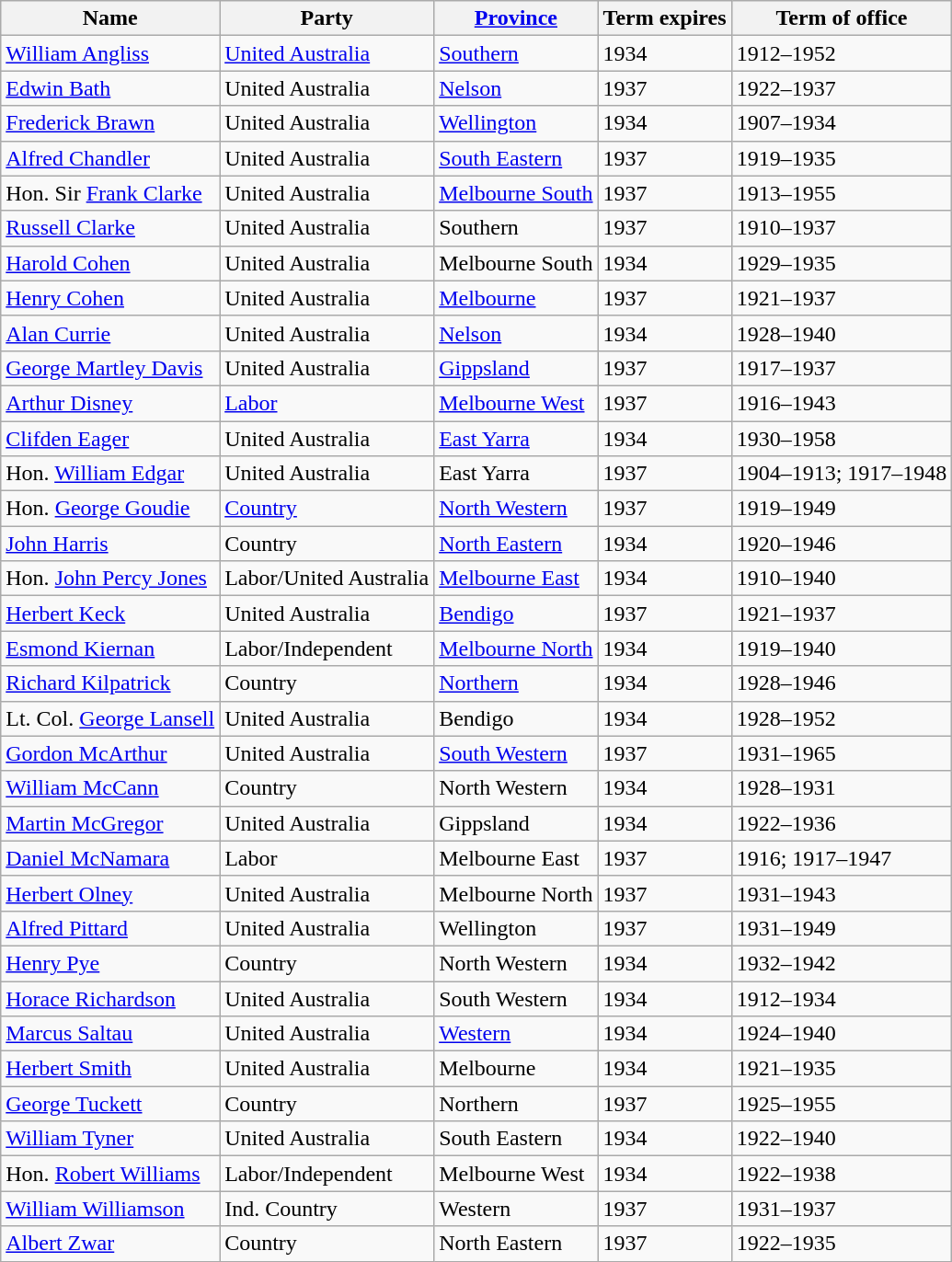<table class="wikitable sortable">
<tr>
<th>Name</th>
<th>Party</th>
<th><a href='#'>Province</a></th>
<th>Term expires</th>
<th>Term of office</th>
</tr>
<tr>
<td><a href='#'>William Angliss</a></td>
<td><a href='#'>United Australia</a></td>
<td><a href='#'>Southern</a></td>
<td>1934</td>
<td>1912–1952</td>
</tr>
<tr>
<td><a href='#'>Edwin Bath</a></td>
<td>United Australia</td>
<td><a href='#'>Nelson</a></td>
<td>1937</td>
<td>1922–1937</td>
</tr>
<tr>
<td><a href='#'>Frederick Brawn</a></td>
<td>United Australia</td>
<td><a href='#'>Wellington</a></td>
<td>1934</td>
<td>1907–1934</td>
</tr>
<tr>
<td><a href='#'>Alfred Chandler</a></td>
<td>United Australia</td>
<td><a href='#'>South Eastern</a></td>
<td>1937</td>
<td>1919–1935</td>
</tr>
<tr>
<td>Hon. Sir <a href='#'>Frank Clarke</a></td>
<td>United Australia</td>
<td><a href='#'>Melbourne South</a></td>
<td>1937</td>
<td>1913–1955</td>
</tr>
<tr>
<td><a href='#'>Russell Clarke</a></td>
<td>United Australia</td>
<td>Southern</td>
<td>1937</td>
<td>1910–1937</td>
</tr>
<tr>
<td><a href='#'>Harold Cohen</a></td>
<td>United Australia</td>
<td>Melbourne South</td>
<td>1934</td>
<td>1929–1935</td>
</tr>
<tr>
<td><a href='#'>Henry Cohen</a></td>
<td>United Australia</td>
<td><a href='#'>Melbourne</a></td>
<td>1937</td>
<td>1921–1937</td>
</tr>
<tr>
<td><a href='#'>Alan Currie</a></td>
<td>United Australia</td>
<td><a href='#'>Nelson</a></td>
<td>1934</td>
<td>1928–1940</td>
</tr>
<tr>
<td><a href='#'>George Martley Davis</a></td>
<td>United Australia</td>
<td><a href='#'>Gippsland</a></td>
<td>1937</td>
<td>1917–1937</td>
</tr>
<tr>
<td><a href='#'>Arthur Disney</a></td>
<td><a href='#'>Labor</a></td>
<td><a href='#'>Melbourne West</a></td>
<td>1937</td>
<td>1916–1943</td>
</tr>
<tr>
<td><a href='#'>Clifden Eager</a></td>
<td>United Australia</td>
<td><a href='#'>East Yarra</a></td>
<td>1934</td>
<td>1930–1958</td>
</tr>
<tr>
<td>Hon. <a href='#'>William Edgar</a></td>
<td>United Australia</td>
<td>East Yarra</td>
<td>1937</td>
<td>1904–1913; 1917–1948</td>
</tr>
<tr>
<td>Hon. <a href='#'>George Goudie</a></td>
<td><a href='#'>Country</a></td>
<td><a href='#'>North Western</a></td>
<td>1937</td>
<td>1919–1949</td>
</tr>
<tr>
<td><a href='#'>John Harris</a></td>
<td>Country</td>
<td><a href='#'>North Eastern</a></td>
<td>1934</td>
<td>1920–1946</td>
</tr>
<tr>
<td>Hon. <a href='#'>John Percy Jones</a></td>
<td>Labor/United Australia</td>
<td><a href='#'>Melbourne East</a></td>
<td>1934</td>
<td>1910–1940</td>
</tr>
<tr>
<td><a href='#'>Herbert Keck</a></td>
<td>United Australia</td>
<td><a href='#'>Bendigo</a></td>
<td>1937</td>
<td>1921–1937</td>
</tr>
<tr>
<td><a href='#'>Esmond Kiernan</a></td>
<td>Labor/Independent</td>
<td><a href='#'>Melbourne North</a></td>
<td>1934</td>
<td>1919–1940</td>
</tr>
<tr>
<td><a href='#'>Richard Kilpatrick</a></td>
<td>Country</td>
<td><a href='#'>Northern</a></td>
<td>1934</td>
<td>1928–1946</td>
</tr>
<tr>
<td>Lt. Col. <a href='#'>George Lansell</a></td>
<td>United Australia</td>
<td>Bendigo</td>
<td>1934</td>
<td>1928–1952</td>
</tr>
<tr>
<td><a href='#'>Gordon McArthur</a></td>
<td>United Australia</td>
<td><a href='#'>South Western</a></td>
<td>1937</td>
<td>1931–1965</td>
</tr>
<tr>
<td><a href='#'>William McCann</a></td>
<td>Country</td>
<td>North Western</td>
<td>1934</td>
<td>1928–1931</td>
</tr>
<tr>
<td><a href='#'>Martin McGregor</a></td>
<td>United Australia</td>
<td>Gippsland</td>
<td>1934</td>
<td>1922–1936</td>
</tr>
<tr>
<td><a href='#'>Daniel McNamara</a></td>
<td>Labor</td>
<td>Melbourne East</td>
<td>1937</td>
<td>1916; 1917–1947</td>
</tr>
<tr>
<td><a href='#'>Herbert Olney</a></td>
<td>United Australia</td>
<td>Melbourne North</td>
<td>1937</td>
<td>1931–1943</td>
</tr>
<tr>
<td><a href='#'>Alfred Pittard</a></td>
<td>United Australia</td>
<td>Wellington</td>
<td>1937</td>
<td>1931–1949</td>
</tr>
<tr>
<td><a href='#'>Henry Pye</a></td>
<td>Country</td>
<td>North Western</td>
<td>1934</td>
<td>1932–1942</td>
</tr>
<tr>
<td><a href='#'>Horace Richardson</a></td>
<td>United Australia</td>
<td>South Western</td>
<td>1934</td>
<td>1912–1934</td>
</tr>
<tr>
<td><a href='#'>Marcus Saltau</a></td>
<td>United Australia</td>
<td><a href='#'>Western</a></td>
<td>1934</td>
<td>1924–1940</td>
</tr>
<tr>
<td><a href='#'>Herbert Smith</a></td>
<td>United Australia</td>
<td>Melbourne</td>
<td>1934</td>
<td>1921–1935</td>
</tr>
<tr>
<td><a href='#'>George Tuckett</a></td>
<td>Country</td>
<td>Northern</td>
<td>1937</td>
<td>1925–1955</td>
</tr>
<tr>
<td><a href='#'>William Tyner</a></td>
<td>United Australia</td>
<td>South Eastern</td>
<td>1934</td>
<td>1922–1940</td>
</tr>
<tr>
<td>Hon. <a href='#'>Robert Williams</a></td>
<td>Labor/Independent</td>
<td>Melbourne West</td>
<td>1934</td>
<td>1922–1938</td>
</tr>
<tr>
<td><a href='#'>William Williamson</a></td>
<td>Ind. Country</td>
<td>Western</td>
<td>1937</td>
<td>1931–1937</td>
</tr>
<tr>
<td><a href='#'>Albert Zwar</a></td>
<td>Country</td>
<td>North Eastern</td>
<td>1937</td>
<td>1922–1935</td>
</tr>
</table>
